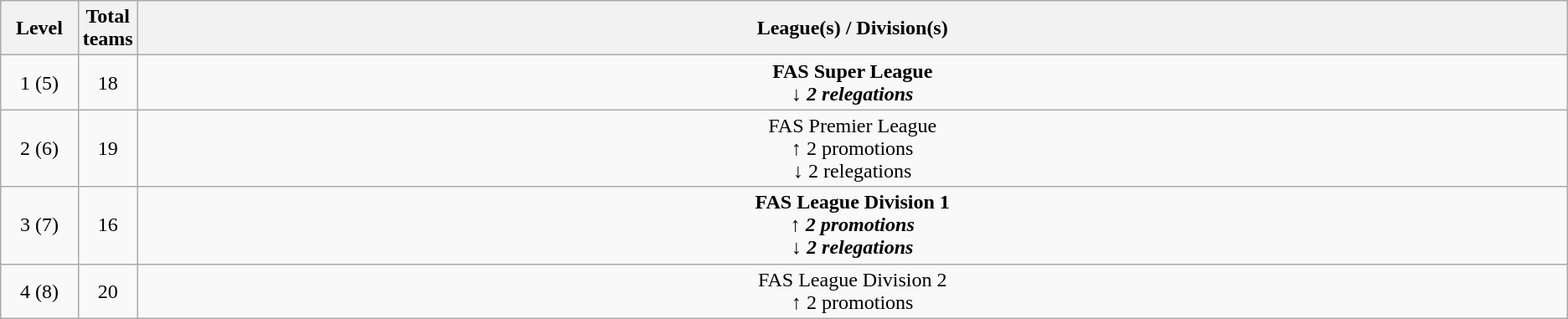<table class="wikitable" style="text-align:center">
<tr>
<th width=5%>Level</th>
<th>Total teams</th>
<th width="95%"><strong>League(s) / Division(s)</strong></th>
</tr>
<tr>
<td>1 (5)</td>
<td>18</td>
<td><strong>FAS Super League<strong><em><br>↓ 2 relegations<em></td>
</tr>
<tr>
<td>2 (6)</td>
<td>19</td>
<td></strong>FAS Premier League</em></strong><br>↑ 2 promotions<br>↓ 2 relegations</em></td>
</tr>
<tr>
<td>3 (7)</td>
<td>16</td>
<td><strong>FAS League Division 1<strong><em><br>↑ 2 promotions<br>↓ 2 relegations<em></td>
</tr>
<tr>
<td>4 (8)</td>
<td>20</td>
<td></strong>FAS League Division 2</em></strong><br>↑ 2 promotions</em></td>
</tr>
</table>
